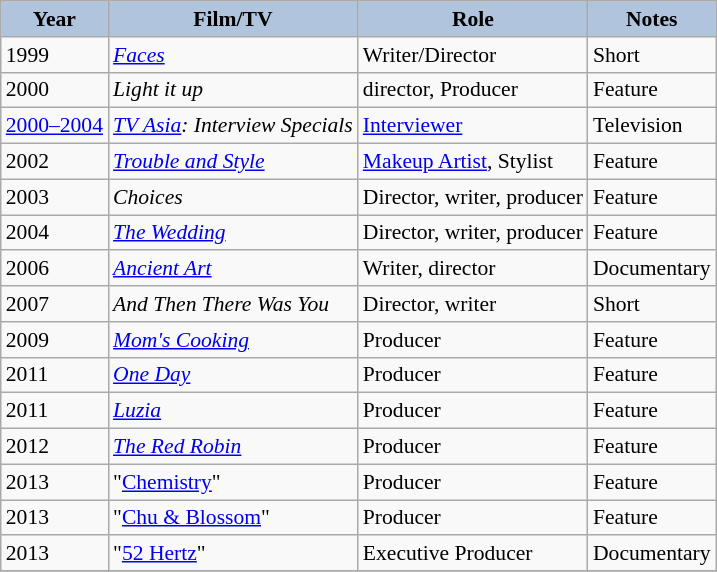<table class="wikitable" style="font-size:90%;">
<tr>
<th style="background:#B0C4DE;">Year</th>
<th style="background:#B0C4DE;">Film/TV</th>
<th style="background:#B0C4DE;">Role</th>
<th style="background:#B0C4DE;">Notes</th>
</tr>
<tr>
<td>1999</td>
<td><em><a href='#'>Faces</a></em></td>
<td>Writer/Director</td>
<td>Short</td>
</tr>
<tr>
<td>2000</td>
<td><em>Light it up</em></td>
<td>director, Producer</td>
<td>Feature</td>
</tr>
<tr>
<td><a href='#'>2000–2004</a></td>
<td><em><a href='#'>TV Asia</a>:  Interview Specials</em></td>
<td><a href='#'>Interviewer</a></td>
<td>Television</td>
</tr>
<tr>
<td>2002</td>
<td><em><a href='#'>Trouble and Style</a></em></td>
<td><a href='#'>Makeup Artist</a>, Stylist</td>
<td>Feature</td>
</tr>
<tr>
<td>2003</td>
<td><em>Choices</em></td>
<td>Director, writer, producer</td>
<td>Feature</td>
</tr>
<tr>
<td>2004</td>
<td><em><a href='#'>The Wedding</a></em></td>
<td>Director, writer, producer</td>
<td>Feature</td>
</tr>
<tr>
<td>2006</td>
<td><em><a href='#'>Ancient Art</a></em></td>
<td>Writer, director</td>
<td>Documentary</td>
</tr>
<tr>
<td>2007</td>
<td><em>And Then There Was You</em></td>
<td>Director, writer</td>
<td>Short</td>
</tr>
<tr>
<td>2009</td>
<td><em><a href='#'>Mom's Cooking</a></em></td>
<td>Producer</td>
<td>Feature</td>
</tr>
<tr>
<td>2011</td>
<td><em><a href='#'>One Day</a></em></td>
<td>Producer</td>
<td>Feature</td>
</tr>
<tr>
<td>2011</td>
<td><em><a href='#'>Luzia</a></em></td>
<td>Producer</td>
<td>Feature</td>
</tr>
<tr>
<td>2012</td>
<td><em><a href='#'>The Red Robin</a></em></td>
<td>Producer</td>
<td>Feature</td>
</tr>
<tr>
<td>2013</td>
<td>"<a href='#'>Chemistry</a>"</td>
<td>Producer</td>
<td>Feature</td>
</tr>
<tr>
<td>2013</td>
<td>"<a href='#'>Chu & Blossom</a>"</td>
<td>Producer</td>
<td>Feature</td>
</tr>
<tr>
<td>2013</td>
<td>"<a href='#'>52 Hertz</a>"</td>
<td>Executive Producer</td>
<td>Documentary</td>
</tr>
<tr>
</tr>
</table>
